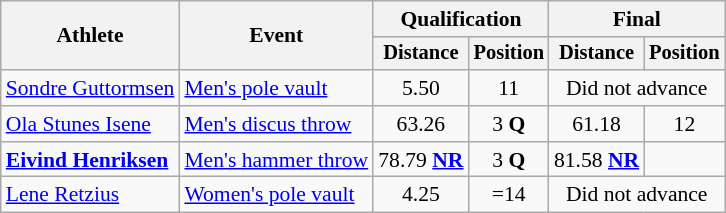<table class=wikitable style="font-size:90%">
<tr>
<th rowspan="2">Athlete</th>
<th rowspan="2">Event</th>
<th colspan="2">Qualification</th>
<th colspan="2">Final</th>
</tr>
<tr style="font-size:95%">
<th>Distance</th>
<th>Position</th>
<th>Distance</th>
<th>Position</th>
</tr>
<tr align=center>
<td align=left><a href='#'>Sondre Guttormsen</a></td>
<td align=left><a href='#'>Men's pole vault</a></td>
<td>5.50</td>
<td>11</td>
<td colspan="2">Did not advance</td>
</tr>
<tr align=center>
<td align=left><a href='#'>Ola Stunes Isene</a></td>
<td align=left><a href='#'>Men's discus throw</a></td>
<td>63.26</td>
<td>3 <strong>Q</strong></td>
<td>61.18</td>
<td>12</td>
</tr>
<tr align=center>
<td align=left><strong><a href='#'>Eivind Henriksen</a></strong></td>
<td align=left><a href='#'>Men's hammer throw</a></td>
<td>78.79 <strong><a href='#'>NR</a></strong></td>
<td>3 <strong>Q</strong></td>
<td>81.58 <strong><a href='#'>NR</a></strong></td>
<td></td>
</tr>
<tr align=center>
<td align=left><a href='#'>Lene Retzius</a></td>
<td align=left><a href='#'>Women's pole vault</a></td>
<td>4.25</td>
<td>=14</td>
<td colspan="2">Did not advance</td>
</tr>
</table>
